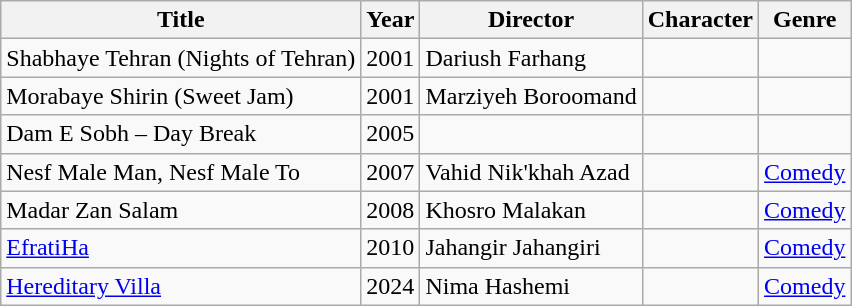<table class="wikitable" border="1">
<tr>
<th>Title</th>
<th>Year</th>
<th>Director</th>
<th>Character</th>
<th>Genre</th>
</tr>
<tr>
<td>Shabhaye Tehran (Nights of Tehran)</td>
<td>2001</td>
<td>Dariush Farhang</td>
<td></td>
<td></td>
</tr>
<tr>
<td>Morabaye Shirin (Sweet Jam)</td>
<td>2001</td>
<td>Marziyeh Boroomand</td>
<td></td>
<td></td>
</tr>
<tr>
<td>Dam E Sobh – Day Break</td>
<td>2005</td>
<td></td>
<td></td>
<td></td>
</tr>
<tr>
<td>Nesf Male Man, Nesf Male To</td>
<td>2007</td>
<td>Vahid Nik'khah Azad</td>
<td></td>
<td><a href='#'>Comedy</a></td>
</tr>
<tr>
<td>Madar Zan Salam</td>
<td>2008</td>
<td>Khosro Malakan</td>
<td></td>
<td><a href='#'>Comedy</a></td>
</tr>
<tr>
<td><a href='#'>EfratiHa</a></td>
<td>2010</td>
<td>Jahangir Jahangiri</td>
<td></td>
<td><a href='#'>Comedy</a></td>
</tr>
<tr>
<td><a href='#'>Hereditary Villa</a></td>
<td>2024</td>
<td>Nima Hashemi</td>
<td></td>
<td><a href='#'>Comedy</a></td>
</tr>
</table>
